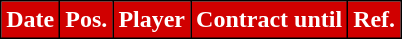<table class="wikitable plainrowheaders sortable">
<tr>
<th style="background:#D00000;border:1px solid black;color:white">Date</th>
<th style="background:#D00000;border:1px solid black;color:white">Pos.</th>
<th style="background:#D00000;border:1px solid black;color:white">Player</th>
<th style="background:#D00000;border:1px solid black;color:white">Contract until</th>
<th style="background:#D00000;border:1px solid black;color:white">Ref.</th>
</tr>
</table>
